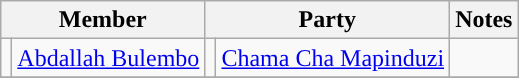<table class="wikitable sortable">
<tr>
<th colspan=2>Member</th>
<th colspan=2>Party</th>
<th>Notes</th>
</tr>
<tr>
<td style="background-color: "></td>
<td><a href='#'>Abdallah Bulembo</a></td>
<td style="background-color: "></td>
<td><a href='#'>Chama Cha Mapinduzi</a></td>
<td></td>
</tr>
<tr>
</tr>
</table>
